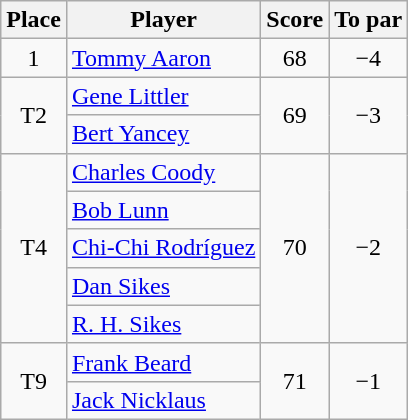<table class="wikitable">
<tr>
<th>Place</th>
<th>Player</th>
<th>Score</th>
<th>To par</th>
</tr>
<tr>
<td align="center">1</td>
<td> <a href='#'>Tommy Aaron</a></td>
<td align="center">68</td>
<td align="center">−4</td>
</tr>
<tr>
<td rowspan="2" align="center">T2</td>
<td> <a href='#'>Gene Littler</a></td>
<td rowspan="2" align="center">69</td>
<td rowspan="2" align="center">−3</td>
</tr>
<tr>
<td> <a href='#'>Bert Yancey</a></td>
</tr>
<tr>
<td rowspan="5" align="center">T4</td>
<td> <a href='#'>Charles Coody</a></td>
<td rowspan="5" align="center">70</td>
<td rowspan="5" align="center">−2</td>
</tr>
<tr>
<td> <a href='#'>Bob Lunn</a></td>
</tr>
<tr>
<td> <a href='#'>Chi-Chi Rodríguez</a></td>
</tr>
<tr>
<td> <a href='#'>Dan Sikes</a></td>
</tr>
<tr>
<td> <a href='#'>R. H. Sikes</a></td>
</tr>
<tr>
<td rowspan="2" align="center">T9</td>
<td> <a href='#'>Frank Beard</a></td>
<td rowspan="2" align="center">71</td>
<td rowspan="2" align="center">−1</td>
</tr>
<tr>
<td> <a href='#'>Jack Nicklaus</a></td>
</tr>
</table>
